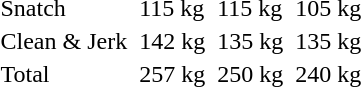<table>
<tr>
<td>Snatch</td>
<td></td>
<td>115 kg</td>
<td></td>
<td>115 kg</td>
<td></td>
<td>105 kg</td>
</tr>
<tr>
<td>Clean & Jerk</td>
<td></td>
<td>142 kg</td>
<td></td>
<td>135 kg</td>
<td></td>
<td>135 kg</td>
</tr>
<tr>
<td>Total</td>
<td></td>
<td>257 kg</td>
<td></td>
<td>250 kg</td>
<td></td>
<td>240 kg</td>
</tr>
</table>
